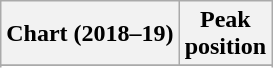<table class="wikitable sortable plainrowheaders" style="text-align:center">
<tr>
<th scope="col">Chart (2018–19)</th>
<th scope="col">Peak<br>position</th>
</tr>
<tr>
</tr>
<tr>
</tr>
<tr>
</tr>
<tr>
</tr>
<tr>
</tr>
<tr>
</tr>
</table>
